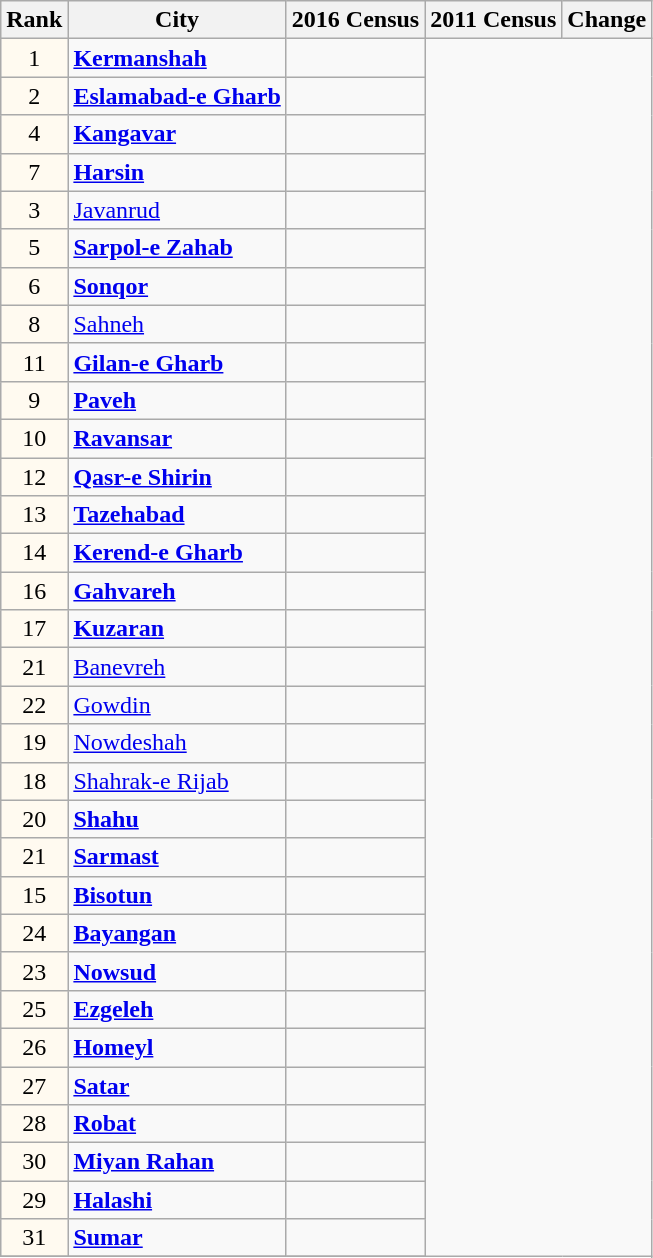<table class="wikitable sortable">
<tr>
<th>Rank</th>
<th>City</th>
<th>2016 Census</th>
<th>2011 Census</th>
<th>Change</th>
</tr>
<tr>
<td align=center bgcolor="FFFAF0">1</td>
<td><strong><a href='#'>Kermanshah</a></strong></td>
<td></td>
</tr>
<tr>
<td align=center bgcolor="FFFAF0">2</td>
<td><strong><a href='#'>Eslamabad-e Gharb</a></strong></td>
<td></td>
</tr>
<tr>
<td align=center bgcolor="FFFAF0">4</td>
<td><strong><a href='#'>Kangavar</a></strong></td>
<td></td>
</tr>
<tr>
<td align=center bgcolor="FFFAF0">7</td>
<td><strong><a href='#'>Harsin</a></strong></td>
<td></td>
</tr>
<tr>
<td align=center bgcolor="FFFAF0">3</td>
<td><a href='#'>Javanrud</a></td>
<td></td>
</tr>
<tr>
<td align=center bgcolor="FFFAF0">5</td>
<td><strong><a href='#'>Sarpol-e Zahab</a></strong></td>
<td></td>
</tr>
<tr>
<td align=center bgcolor="FFFAF0">6</td>
<td><strong><a href='#'>Sonqor</a></strong></td>
<td></td>
</tr>
<tr>
<td align=center bgcolor="FFFAF0">8</td>
<td><a href='#'>Sahneh</a></td>
<td></td>
</tr>
<tr>
<td align=center bgcolor="FFFAF0">11</td>
<td><strong><a href='#'>Gilan-e Gharb</a></strong></td>
<td></td>
</tr>
<tr>
<td align=center bgcolor="FFFAF0">9</td>
<td><strong><a href='#'>Paveh</a></strong></td>
<td></td>
</tr>
<tr>
<td align=center bgcolor="FFFAF0">10</td>
<td><strong><a href='#'>Ravansar</a></strong></td>
<td></td>
</tr>
<tr>
<td align=center bgcolor="FFFAF0">12</td>
<td><strong><a href='#'>Qasr-e Shirin</a></strong></td>
<td></td>
</tr>
<tr>
<td align=center bgcolor="FFFAF0">13</td>
<td><strong><a href='#'>Tazehabad</a></strong></td>
<td></td>
</tr>
<tr>
<td align=center bgcolor="FFFAF0">14</td>
<td><strong><a href='#'>Kerend-e Gharb</a></strong></td>
<td></td>
</tr>
<tr>
<td align=center bgcolor="FFFAF0">16</td>
<td><strong><a href='#'>Gahvareh</a></strong></td>
<td></td>
</tr>
<tr>
<td align=center bgcolor="FFFAF0">17</td>
<td><strong><a href='#'>Kuzaran</a></strong></td>
<td></td>
</tr>
<tr>
<td align=center bgcolor="FFFAF0">21</td>
<td><a href='#'>Banevreh</a></td>
<td></td>
</tr>
<tr>
<td align=center bgcolor="FFFAF0">22</td>
<td><a href='#'>Gowdin</a></td>
<td></td>
</tr>
<tr>
<td align=center bgcolor="FFFAF0">19</td>
<td><a href='#'>Nowdeshah</a></td>
<td></td>
</tr>
<tr>
<td align=center bgcolor="FFFAF0">18</td>
<td><a href='#'>Shahrak-e Rijab</a></td>
<td></td>
</tr>
<tr>
<td align=center bgcolor="FFFAF0">20</td>
<td><strong><a href='#'>Shahu</a></strong></td>
<td></td>
</tr>
<tr>
<td align=center bgcolor="FFFAF0">21</td>
<td><strong><a href='#'>Sarmast</a></strong></td>
<td></td>
</tr>
<tr>
<td align=center bgcolor="FFFAF0">15</td>
<td><strong><a href='#'>Bisotun</a></strong></td>
<td></td>
</tr>
<tr>
<td align=center bgcolor="FFFAF0">24</td>
<td><strong><a href='#'>Bayangan</a></strong></td>
<td></td>
</tr>
<tr>
<td align=center bgcolor="FFFAF0">23</td>
<td><strong><a href='#'>Nowsud</a></strong></td>
<td></td>
</tr>
<tr>
<td align=center bgcolor="FFFAF0">25</td>
<td><strong><a href='#'>Ezgeleh</a></strong></td>
<td></td>
</tr>
<tr>
<td align=center bgcolor="FFFAF0">26</td>
<td><strong><a href='#'>Homeyl</a></strong></td>
<td></td>
</tr>
<tr>
<td align=center bgcolor="FFFAF0">27</td>
<td><strong><a href='#'>Satar</a></strong></td>
<td></td>
</tr>
<tr>
<td align=center bgcolor="FFFAF0">28</td>
<td><strong><a href='#'>Robat</a></strong></td>
<td></td>
</tr>
<tr>
<td align=center bgcolor="FFFAF0">30</td>
<td><strong><a href='#'>Miyan Rahan</a></strong></td>
<td></td>
</tr>
<tr>
<td align=center bgcolor="FFFAF0">29</td>
<td><strong><a href='#'>Halashi</a></strong></td>
<td></td>
</tr>
<tr>
<td align=center bgcolor="FFFAF0">31</td>
<td><strong><a href='#'>Sumar</a></strong></td>
<td></td>
</tr>
<tr>
</tr>
</table>
